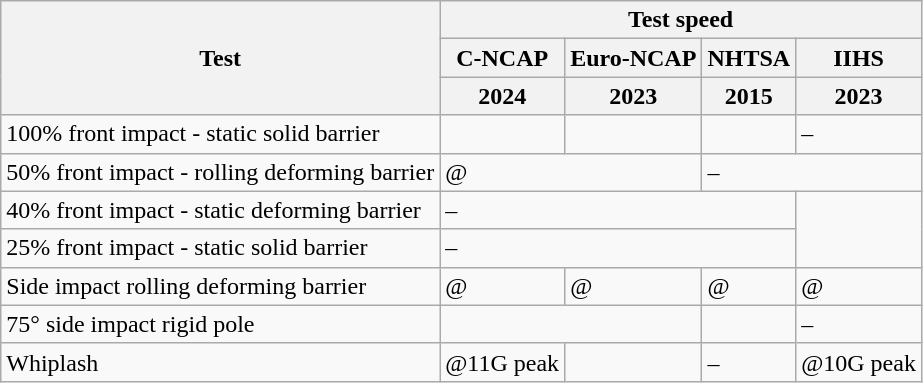<table class="wikitable">
<tr>
<th rowspan="3">Test</th>
<th colspan="4">Test speed</th>
</tr>
<tr>
<th>C-NCAP</th>
<th>Euro-NCAP</th>
<th>NHTSA</th>
<th>IIHS</th>
</tr>
<tr>
<th>2024</th>
<th>2023</th>
<th>2015</th>
<th>2023</th>
</tr>
<tr>
<td>100% front impact - static solid barrier</td>
<td></td>
<td></td>
<td></td>
<td>–</td>
</tr>
<tr>
<td>50% front impact - rolling deforming barrier</td>
<td colspan="2"> @</td>
<td colspan="2">–</td>
</tr>
<tr>
<td>40% front impact - static deforming barrier</td>
<td colspan="3">–</td>
<td rowspan="2"></td>
</tr>
<tr>
<td>25% front impact - static solid barrier</td>
<td colspan="3">–</td>
</tr>
<tr>
<td>Side impact rolling deforming barrier</td>
<td> @</td>
<td> @</td>
<td> @</td>
<td> @</td>
</tr>
<tr>
<td>75° side impact rigid pole</td>
<td colspan="2"></td>
<td></td>
<td>–</td>
</tr>
<tr>
<td>Whiplash</td>
<td> @11G peak</td>
<td></td>
<td>–</td>
<td> @10G peak</td>
</tr>
</table>
